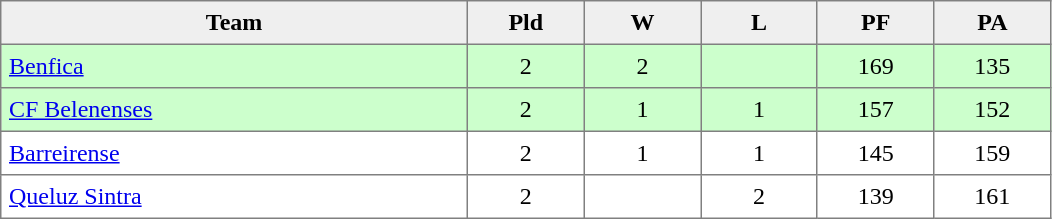<table cellpadding=0 cellspacing=0 width=100%>
<tr>
<td width=60%><br><table border=1 style="border-collapse:collapse" cellspacing=0 cellpadding=5>
<tr align=center>
<th bgcolor=#efefef width=20%>Team</th>
<th bgcolor=#efefef width=5%>Pld</th>
<th bgcolor=#efefef width=5%>W</th>
<th bgcolor=#efefef width=5%>L</th>
<th bgcolor=#efefef width=5%>PF</th>
<th bgcolor=#efefef width=5%>PA</th>
</tr>
<tr align=center bgcolor=ccffcc>
<td align=left><a href='#'>Benfica</a></td>
<td>2</td>
<td>2</td>
<td></td>
<td>169</td>
<td>135</td>
</tr>
<tr align=center bgcolor=ccffcc>
<td align=left><a href='#'>CF Belenenses</a></td>
<td>2</td>
<td>1</td>
<td>1</td>
<td>157</td>
<td>152</td>
</tr>
<tr align=center>
<td align=left><a href='#'>Barreirense</a></td>
<td>2</td>
<td>1</td>
<td>1</td>
<td>145</td>
<td>159</td>
</tr>
<tr align=center>
<td align=left><a href='#'>Queluz Sintra</a></td>
<td>2</td>
<td></td>
<td>2</td>
<td>139</td>
<td>161</td>
</tr>
</table>
</td>
</tr>
</table>
